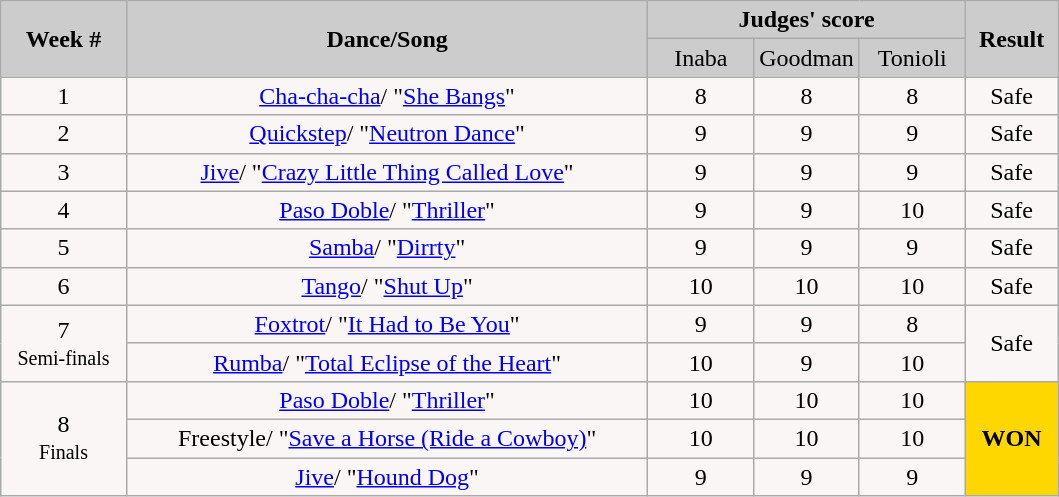<table class="wikitable" style="text-align: center;">
<tr style="text-align:Center; background:#ccc;">
<td rowspan="2"><strong>Week #</strong></td>
<td rowspan="2"><strong>Dance/Song</strong></td>
<td colspan="3"><strong>Judges' score</strong></td>
<td rowspan="2"><strong>Result</strong></td>
</tr>
<tr style="text-align:center; background:#ccc;">
<td style="width:10%; ">Inaba</td>
<td style="width:10%; ">Goodman</td>
<td style="width:10%; ">Tonioli</td>
</tr>
<tr>
<td style="text-align:center; background:#faf6f6;">1</td>
<td style="text-align:center; background:#faf6f6;"><a href='#'>Cha-cha-cha</a>/ "<a href='#'>She Bangs</a>"</td>
<td style="text-align:center; background:#faf6f6;">8</td>
<td style="text-align:center; background:#faf6f6;">8</td>
<td style="text-align:center; background:#faf6f6;">8</td>
<td style="text-align:center; background:#faf6f6;">Safe</td>
</tr>
<tr style="text-align:center; background:#faf6f6;">
<td>2</td>
<td><a href='#'>Quickstep</a>/ "<a href='#'>Neutron Dance</a>"</td>
<td>9</td>
<td>9</td>
<td>9</td>
<td>Safe</td>
</tr>
<tr>
<td style="text-align:center; background:#faf6f6;">3</td>
<td style="text-align:center; background:#faf6f6;"><a href='#'>Jive</a>/ "<a href='#'>Crazy Little Thing Called Love</a>"</td>
<td style="text-align:center; background:#faf6f6;">9</td>
<td style="text-align:center; background:#faf6f6;">9</td>
<td style="text-align:center; background:#faf6f6;">9</td>
<td style="text-align:center; background:#faf6f6;">Safe</td>
</tr>
<tr>
<td style="text-align:center; background:#faf6f6;">4</td>
<td style="text-align:center; background:#faf6f6;"><a href='#'>Paso Doble</a>/ "<a href='#'>Thriller</a>"</td>
<td style="text-align:center; background:#faf6f6;">9</td>
<td style="text-align:center; background:#faf6f6;">9</td>
<td style="text-align:center; background:#faf6f6;">10</td>
<td style="text-align:center; background:#faf6f6;">Safe</td>
</tr>
<tr>
<td style="text-align:center; background:#faf6f6;">5</td>
<td style="text-align:center; background:#faf6f6;"><a href='#'>Samba</a>/ "<a href='#'>Dirrty</a>"</td>
<td style="text-align:center; background:#faf6f6;">9</td>
<td style="text-align:center; background:#faf6f6;">9</td>
<td style="text-align:center; background:#faf6f6;">9</td>
<td style="text-align:center; background:#faf6f6;">Safe</td>
</tr>
<tr>
<td style="text-align:center; background:#faf6f6;">6</td>
<td style="text-align:center; background:#faf6f6;"><a href='#'>Tango</a>/ "<a href='#'>Shut Up</a>"</td>
<td style="text-align:center; background:#faf6f6;">10</td>
<td style="text-align:center; background:#faf6f6;">10</td>
<td style="text-align:center; background:#faf6f6;">10</td>
<td style="text-align:center; background:#faf6f6;">Safe</td>
</tr>
<tr style="text-align:center; background:#faf6f6;">
<td rowspan="2">7<br><small>Semi-finals</small></td>
<td><a href='#'>Foxtrot</a>/ "<a href='#'>It Had to Be You</a>"</td>
<td>9</td>
<td>9</td>
<td>8</td>
<td rowspan="2">Safe</td>
</tr>
<tr>
<td style="text-align:center; background:#faf6f6;"><a href='#'>Rumba</a>/ "<a href='#'>Total Eclipse of the Heart</a>"</td>
<td style="text-align:center; background:#faf6f6;">10</td>
<td style="text-align:center; background:#faf6f6;">9</td>
<td style="text-align:center; background:#faf6f6;">10</td>
</tr>
<tr>
<td rowspan="3" style="text-align:center; background:#faf6f6;">8<br><small>Finals</small></td>
<td style="text-align:center; background:#faf6f6;"><a href='#'>Paso Doble</a>/ "<a href='#'>Thriller</a>"</td>
<td style="text-align:center; background:#faf6f6;">10</td>
<td style="text-align:center; background:#faf6f6;">10</td>
<td style="text-align:center; background:#faf6f6;">10</td>
<td rowspan="3" style="text-align:center; background:gold;"><strong>WON</strong></td>
</tr>
<tr>
<td style="text-align:center; background:#faf6f6;">Freestyle/ "<a href='#'>Save a Horse (Ride a Cowboy)</a>"</td>
<td style="text-align:center; background:#faf6f6;">10</td>
<td style="text-align:center; background:#faf6f6;">10</td>
<td style="text-align:center; background:#faf6f6;">10</td>
</tr>
<tr>
<td style="text-align:center; background:#faf6f6;"><a href='#'>Jive</a>/ "<a href='#'>Hound Dog</a>"</td>
<td style="text-align:center; background:#faf6f6;">9</td>
<td style="text-align:center; background:#faf6f6;">9</td>
<td style="text-align:center; background:#faf6f6;">9</td>
</tr>
</table>
